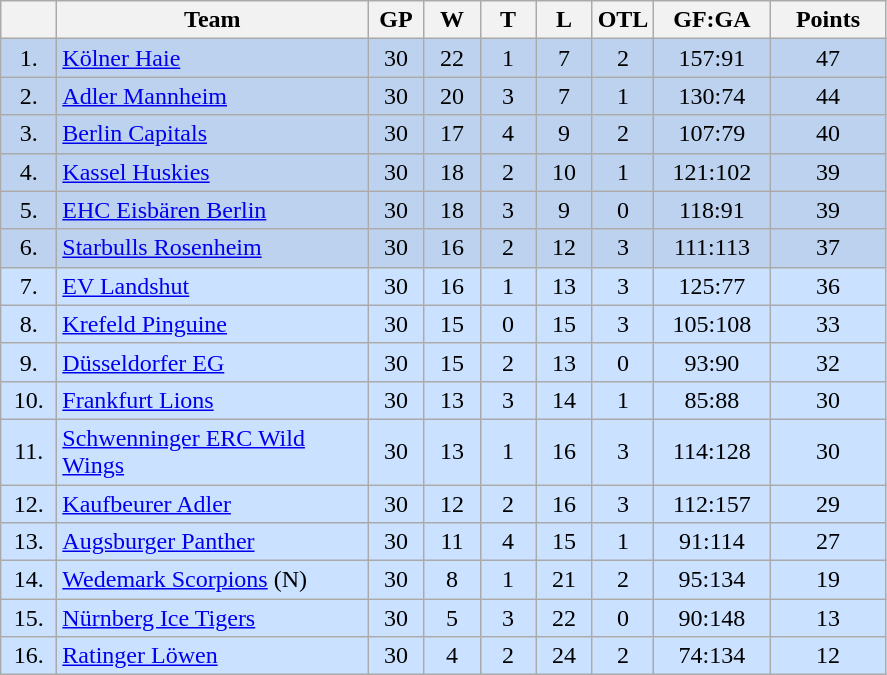<table class="wikitable">
<tr>
<th width="30"></th>
<th width="200">Team</th>
<th width="30">GP</th>
<th width="30">W</th>
<th width="30">T</th>
<th width="30">L</th>
<th width="30">OTL</th>
<th width="70">GF:GA</th>
<th width="70">Points</th>
</tr>
<tr bgcolor=#BCD2EE align="center">
<td>1.</td>
<td align="left"><a href='#'>Kölner Haie</a></td>
<td>30</td>
<td>22</td>
<td>1</td>
<td>7</td>
<td>2</td>
<td>157:91</td>
<td>47</td>
</tr>
<tr bgcolor=#BCD2EE align="center">
<td>2.</td>
<td align="left"><a href='#'>Adler Mannheim</a></td>
<td>30</td>
<td>20</td>
<td>3</td>
<td>7</td>
<td>1</td>
<td>130:74</td>
<td>44</td>
</tr>
<tr bgcolor=#BCD2EE align="center">
<td>3.</td>
<td align="left"><a href='#'>Berlin Capitals</a></td>
<td>30</td>
<td>17</td>
<td>4</td>
<td>9</td>
<td>2</td>
<td>107:79</td>
<td>40</td>
</tr>
<tr bgcolor=#BCD2EE align="center">
<td>4.</td>
<td align="left"><a href='#'>Kassel Huskies</a></td>
<td>30</td>
<td>18</td>
<td>2</td>
<td>10</td>
<td>1</td>
<td>121:102</td>
<td>39</td>
</tr>
<tr bgcolor=#BCD2EE align="center">
<td>5.</td>
<td align="left"><a href='#'>EHC Eisbären Berlin</a></td>
<td>30</td>
<td>18</td>
<td>3</td>
<td>9</td>
<td>0</td>
<td>118:91</td>
<td>39</td>
</tr>
<tr bgcolor=#BCD2EE align="center">
<td>6.</td>
<td align="left"><a href='#'>Starbulls Rosenheim</a></td>
<td>30</td>
<td>16</td>
<td>2</td>
<td>12</td>
<td>3</td>
<td>111:113</td>
<td>37</td>
</tr>
<tr bgcolor=#CAE1FF align="center">
<td>7.</td>
<td align="left"><a href='#'>EV Landshut</a></td>
<td>30</td>
<td>16</td>
<td>1</td>
<td>13</td>
<td>3</td>
<td>125:77</td>
<td>36</td>
</tr>
<tr bgcolor=#CAE1FF align="center">
<td>8.</td>
<td align="left"><a href='#'>Krefeld Pinguine</a></td>
<td>30</td>
<td>15</td>
<td>0</td>
<td>15</td>
<td>3</td>
<td>105:108</td>
<td>33</td>
</tr>
<tr bgcolor=#CAE1FF align="center">
<td>9.</td>
<td align="left"><a href='#'>Düsseldorfer EG</a></td>
<td>30</td>
<td>15</td>
<td>2</td>
<td>13</td>
<td>0</td>
<td>93:90</td>
<td>32</td>
</tr>
<tr bgcolor=#CAE1FF align="center">
<td>10.</td>
<td align="left"><a href='#'>Frankfurt Lions</a></td>
<td>30</td>
<td>13</td>
<td>3</td>
<td>14</td>
<td>1</td>
<td>85:88</td>
<td>30</td>
</tr>
<tr bgcolor=#CAE1FF align="center">
<td>11.</td>
<td align="left"><a href='#'>Schwenninger ERC Wild Wings</a></td>
<td>30</td>
<td>13</td>
<td>1</td>
<td>16</td>
<td>3</td>
<td>114:128</td>
<td>30</td>
</tr>
<tr bgcolor=#CAE1FF align="center">
<td>12.</td>
<td align="left"><a href='#'>Kaufbeurer Adler</a></td>
<td>30</td>
<td>12</td>
<td>2</td>
<td>16</td>
<td>3</td>
<td>112:157</td>
<td>29</td>
</tr>
<tr bgcolor=#CAE1FF align="center">
<td>13.</td>
<td align="left"><a href='#'>Augsburger Panther</a></td>
<td>30</td>
<td>11</td>
<td>4</td>
<td>15</td>
<td>1</td>
<td>91:114</td>
<td>27</td>
</tr>
<tr bgcolor=#CAE1FF align="center">
<td>14.</td>
<td align="left"><a href='#'>Wedemark Scorpions</a> (N)</td>
<td>30</td>
<td>8</td>
<td>1</td>
<td>21</td>
<td>2</td>
<td>95:134</td>
<td>19</td>
</tr>
<tr bgcolor=#CAE1FF align="center">
<td>15.</td>
<td align="left"><a href='#'>Nürnberg Ice Tigers</a></td>
<td>30</td>
<td>5</td>
<td>3</td>
<td>22</td>
<td>0</td>
<td>90:148</td>
<td>13</td>
</tr>
<tr bgcolor=#CAE1FF align="center">
<td>16.</td>
<td align="left"><a href='#'>Ratinger Löwen</a></td>
<td>30</td>
<td>4</td>
<td>2</td>
<td>24</td>
<td>2</td>
<td>74:134</td>
<td>12</td>
</tr>
</table>
